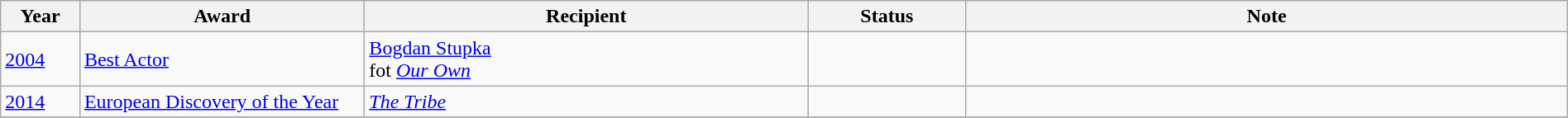<table class="wikitable" width="100%" cellpadding="5">
<tr>
<th width="5%">Year</th>
<th width="18%">Award</th>
<th width="28%">Recipient</th>
<th width="10%">Status</th>
<th width="38%">Note</th>
</tr>
<tr>
<td><a href='#'>2004</a></td>
<td><a href='#'>Best Actor</a></td>
<td><a href='#'>Bogdan Stupka</a><br>fot <em><a href='#'>Our Own</a></em></td>
<td></td>
<td></td>
</tr>
<tr>
<td><a href='#'>2014</a></td>
<td><a href='#'>European Discovery of the Year</a></td>
<td><em><a href='#'>The Tribe</a></em></td>
<td></td>
<td></td>
</tr>
<tr>
</tr>
</table>
